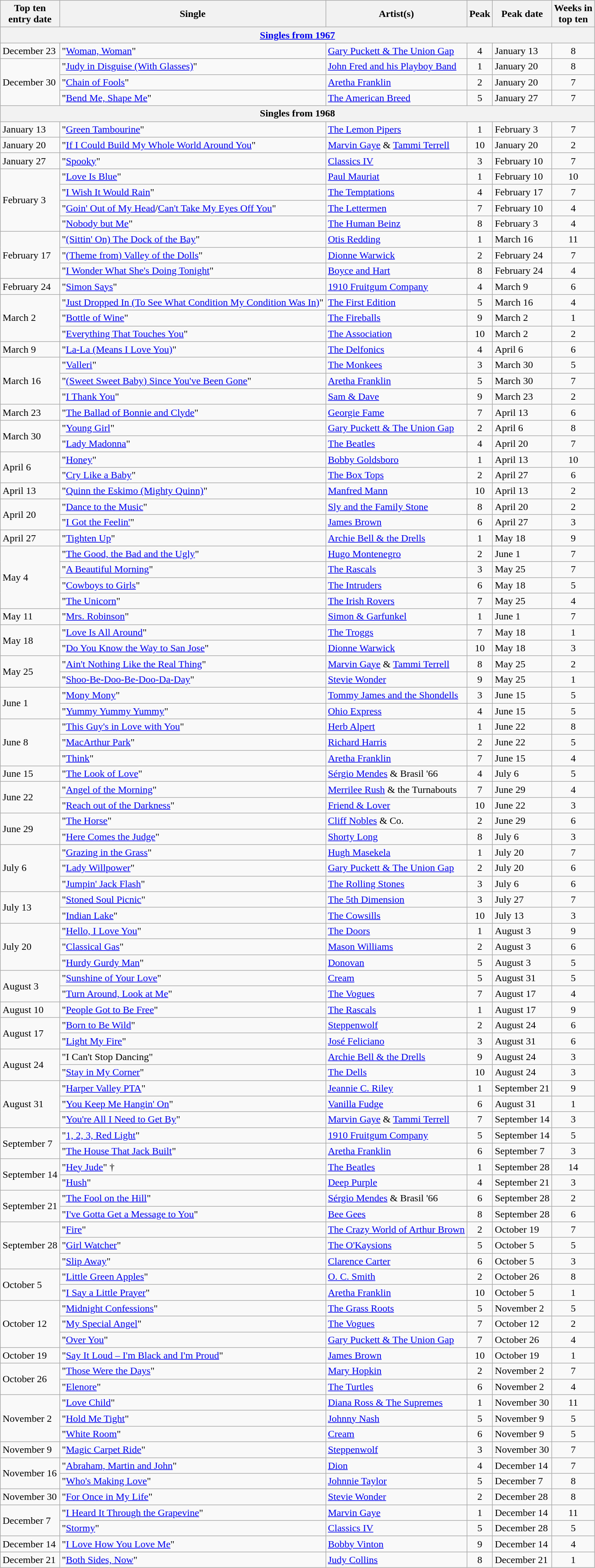<table class="plainrowheaders sortable wikitable">
<tr>
<th>Top ten<br>entry date</th>
<th>Single</th>
<th>Artist(s)</th>
<th data-sort-type="number">Peak</th>
<th>Peak date</th>
<th data-sort-type="number">Weeks in<br>top ten</th>
</tr>
<tr>
<th colspan=6><a href='#'>Singles from 1967</a></th>
</tr>
<tr>
<td>December 23</td>
<td>"<a href='#'>Woman, Woman</a>"</td>
<td><a href='#'>Gary Puckett & The Union Gap</a></td>
<td align=center>4</td>
<td>January 13</td>
<td align=center>8</td>
</tr>
<tr>
<td rowspan="3">December 30</td>
<td>"<a href='#'>Judy in Disguise (With Glasses)</a>"</td>
<td><a href='#'>John Fred and his Playboy Band</a></td>
<td align=center>1</td>
<td>January 20</td>
<td align=center>8</td>
</tr>
<tr>
<td>"<a href='#'>Chain of Fools</a>"</td>
<td><a href='#'>Aretha Franklin</a></td>
<td align=center>2</td>
<td>January 20</td>
<td align=center>7</td>
</tr>
<tr>
<td>"<a href='#'>Bend Me, Shape Me</a>"</td>
<td><a href='#'>The American Breed</a></td>
<td align=center>5</td>
<td>January 27</td>
<td align=center>7</td>
</tr>
<tr>
<th colspan=6>Singles from 1968</th>
</tr>
<tr>
<td>January 13</td>
<td>"<a href='#'>Green Tambourine</a>"</td>
<td><a href='#'>The Lemon Pipers</a></td>
<td align=center>1</td>
<td>February 3</td>
<td align=center>7</td>
</tr>
<tr>
<td>January 20</td>
<td>"<a href='#'>If I Could Build My Whole World Around You</a>"</td>
<td><a href='#'>Marvin Gaye</a> & <a href='#'>Tammi Terrell</a></td>
<td align=center>10</td>
<td>January 20</td>
<td align=center>2</td>
</tr>
<tr>
<td>January 27</td>
<td>"<a href='#'>Spooky</a>"</td>
<td><a href='#'>Classics IV</a></td>
<td align=center>3</td>
<td>February 10</td>
<td align=center>7</td>
</tr>
<tr>
<td rowspan="4">February 3</td>
<td>"<a href='#'>Love Is Blue</a>"</td>
<td><a href='#'>Paul Mauriat</a></td>
<td align=center>1</td>
<td>February 10</td>
<td align=center>10</td>
</tr>
<tr>
<td>"<a href='#'>I Wish It Would Rain</a>"</td>
<td><a href='#'>The Temptations</a></td>
<td align=center>4</td>
<td>February 17</td>
<td align=center>7</td>
</tr>
<tr>
<td>"<a href='#'>Goin' Out of My Head</a>/<a href='#'>Can't Take My Eyes Off You</a>"</td>
<td><a href='#'>The Lettermen</a></td>
<td align=center>7</td>
<td>February 10</td>
<td align=center>4</td>
</tr>
<tr>
<td>"<a href='#'>Nobody but Me</a>"</td>
<td><a href='#'>The Human Beinz</a></td>
<td align=center>8</td>
<td>February 3</td>
<td align=center>4</td>
</tr>
<tr>
<td rowspan="3">February 17</td>
<td>"<a href='#'>(Sittin' On) The Dock of the Bay</a>"</td>
<td><a href='#'>Otis Redding</a></td>
<td align=center>1</td>
<td>March 16</td>
<td align=center>11</td>
</tr>
<tr>
<td>"<a href='#'>(Theme from) Valley of the Dolls</a>"</td>
<td><a href='#'>Dionne Warwick</a></td>
<td align=center>2</td>
<td>February 24</td>
<td align=center>7</td>
</tr>
<tr>
<td>"<a href='#'>I Wonder What She's Doing Tonight</a>"</td>
<td><a href='#'>Boyce and Hart</a></td>
<td align=center>8</td>
<td>February 24</td>
<td align=center>4</td>
</tr>
<tr>
<td>February 24</td>
<td>"<a href='#'>Simon Says</a>"</td>
<td><a href='#'>1910 Fruitgum Company</a></td>
<td align=center>4</td>
<td>March 9</td>
<td align=center>6</td>
</tr>
<tr>
<td rowspan="3">March 2</td>
<td>"<a href='#'>Just Dropped In (To See What Condition My Condition Was In)</a>"</td>
<td><a href='#'>The First Edition</a></td>
<td align=center>5</td>
<td>March 16</td>
<td align=center>4</td>
</tr>
<tr>
<td>"<a href='#'>Bottle of Wine</a>"</td>
<td><a href='#'>The Fireballs</a></td>
<td align=center>9</td>
<td>March 2</td>
<td align=center>1</td>
</tr>
<tr>
<td>"<a href='#'>Everything That Touches You</a>"</td>
<td><a href='#'>The Association</a></td>
<td align=center>10</td>
<td>March 2</td>
<td align=center>2</td>
</tr>
<tr>
<td>March 9</td>
<td>"<a href='#'>La-La (Means I Love You)</a>"</td>
<td><a href='#'>The Delfonics</a></td>
<td align=center>4</td>
<td>April 6</td>
<td align=center>6</td>
</tr>
<tr>
<td rowspan="3">March 16</td>
<td>"<a href='#'>Valleri</a>"</td>
<td><a href='#'>The Monkees</a></td>
<td align=center>3</td>
<td>March 30</td>
<td align=center>5</td>
</tr>
<tr>
<td>"<a href='#'>(Sweet Sweet Baby) Since You've Been Gone</a>"</td>
<td><a href='#'>Aretha Franklin</a></td>
<td align=center>5</td>
<td>March 30</td>
<td align=center>7</td>
</tr>
<tr>
<td>"<a href='#'>I Thank You</a>"</td>
<td><a href='#'>Sam & Dave</a></td>
<td align=center>9</td>
<td>March 23</td>
<td align=center>2</td>
</tr>
<tr>
<td>March 23</td>
<td>"<a href='#'>The Ballad of Bonnie and Clyde</a>"</td>
<td><a href='#'>Georgie Fame</a></td>
<td align=center>7</td>
<td>April 13</td>
<td align=center>6</td>
</tr>
<tr>
<td rowspan="2">March 30</td>
<td>"<a href='#'>Young Girl</a>"</td>
<td><a href='#'>Gary Puckett & The Union Gap</a></td>
<td align=center>2</td>
<td>April 6</td>
<td align=center>8</td>
</tr>
<tr>
<td>"<a href='#'>Lady Madonna</a>"</td>
<td><a href='#'>The Beatles</a></td>
<td align=center>4</td>
<td>April 20</td>
<td align=center>7</td>
</tr>
<tr>
<td rowspan="2">April 6</td>
<td>"<a href='#'>Honey</a>"</td>
<td><a href='#'>Bobby Goldsboro</a></td>
<td align=center>1</td>
<td>April 13</td>
<td align=center>10</td>
</tr>
<tr>
<td>"<a href='#'>Cry Like a Baby</a>"</td>
<td><a href='#'>The Box Tops</a></td>
<td align=center>2</td>
<td>April 27</td>
<td align=center>6</td>
</tr>
<tr>
<td>April 13</td>
<td>"<a href='#'>Quinn the Eskimo (Mighty Quinn)</a>"</td>
<td><a href='#'>Manfred Mann</a></td>
<td align=center>10</td>
<td>April 13</td>
<td align=center>2</td>
</tr>
<tr>
<td rowspan="2">April 20</td>
<td>"<a href='#'>Dance to the Music</a>"</td>
<td><a href='#'>Sly and the Family Stone</a></td>
<td align=center>8</td>
<td>April 20</td>
<td align=center>2</td>
</tr>
<tr>
<td>"<a href='#'>I Got the Feelin'</a>"</td>
<td><a href='#'>James Brown</a></td>
<td align=center>6</td>
<td>April 27</td>
<td align=center>3</td>
</tr>
<tr>
<td>April 27</td>
<td>"<a href='#'>Tighten Up</a>"</td>
<td><a href='#'>Archie Bell & the Drells</a></td>
<td align=center>1</td>
<td>May 18</td>
<td align=center>9</td>
</tr>
<tr>
<td rowspan="4">May 4</td>
<td>"<a href='#'>The Good, the Bad and the Ugly</a>"</td>
<td><a href='#'>Hugo Montenegro</a></td>
<td align=center>2</td>
<td>June 1</td>
<td align=center>7</td>
</tr>
<tr>
<td>"<a href='#'>A Beautiful Morning</a>"</td>
<td><a href='#'>The Rascals</a></td>
<td align=center>3</td>
<td>May 25</td>
<td align=center>7</td>
</tr>
<tr>
<td>"<a href='#'>Cowboys to Girls</a>"</td>
<td><a href='#'>The Intruders</a></td>
<td align=center>6</td>
<td>May 18</td>
<td align=center>5</td>
</tr>
<tr>
<td>"<a href='#'>The Unicorn</a>"</td>
<td><a href='#'>The Irish Rovers</a></td>
<td align=center>7</td>
<td>May 25</td>
<td align=center>4</td>
</tr>
<tr>
<td>May 11</td>
<td>"<a href='#'>Mrs. Robinson</a>"</td>
<td><a href='#'>Simon & Garfunkel</a></td>
<td align=center>1</td>
<td>June 1</td>
<td align=center>7</td>
</tr>
<tr>
<td rowspan="2">May 18</td>
<td>"<a href='#'>Love Is All Around</a>"</td>
<td><a href='#'>The Troggs</a></td>
<td align=center>7</td>
<td>May 18</td>
<td align=center>1</td>
</tr>
<tr>
<td>"<a href='#'>Do You Know the Way to San Jose</a>"</td>
<td><a href='#'>Dionne Warwick</a></td>
<td align=center>10</td>
<td>May 18</td>
<td align=center>3</td>
</tr>
<tr>
<td rowspan="2">May 25</td>
<td>"<a href='#'>Ain't Nothing Like the Real Thing</a>"</td>
<td><a href='#'>Marvin Gaye</a> & <a href='#'>Tammi Terrell</a></td>
<td align=center>8</td>
<td>May 25</td>
<td align=center>2</td>
</tr>
<tr>
<td>"<a href='#'>Shoo-Be-Doo-Be-Doo-Da-Day</a>"</td>
<td><a href='#'>Stevie Wonder</a></td>
<td align=center>9</td>
<td>May 25</td>
<td align=center>1</td>
</tr>
<tr>
<td rowspan="2">June 1</td>
<td>"<a href='#'>Mony Mony</a>"</td>
<td><a href='#'>Tommy James and the Shondells</a></td>
<td align=center>3</td>
<td>June 15</td>
<td align=center>5</td>
</tr>
<tr>
<td>"<a href='#'>Yummy Yummy Yummy</a>"</td>
<td><a href='#'>Ohio Express</a></td>
<td align=center>4</td>
<td>June 15</td>
<td align=center>5</td>
</tr>
<tr>
<td rowspan="3">June 8</td>
<td>"<a href='#'>This Guy's in Love with You</a>"</td>
<td><a href='#'>Herb Alpert</a></td>
<td align=center>1</td>
<td>June 22</td>
<td align=center>8</td>
</tr>
<tr>
<td>"<a href='#'>MacArthur Park</a>"</td>
<td><a href='#'>Richard Harris</a></td>
<td align=center>2</td>
<td>June 22</td>
<td align=center>5</td>
</tr>
<tr>
<td>"<a href='#'>Think</a>"</td>
<td><a href='#'>Aretha Franklin</a></td>
<td align=center>7</td>
<td>June 15</td>
<td align=center>4</td>
</tr>
<tr>
<td>June 15</td>
<td>"<a href='#'>The Look of Love</a>"</td>
<td><a href='#'>Sérgio Mendes</a> & Brasil '66</td>
<td align=center>4</td>
<td>July 6</td>
<td align=center>5</td>
</tr>
<tr>
<td rowspan="2">June 22</td>
<td>"<a href='#'>Angel of the Morning</a>"</td>
<td><a href='#'>Merrilee Rush</a> & the Turnabouts</td>
<td align=center>7</td>
<td>June 29</td>
<td align=center>4</td>
</tr>
<tr>
<td>"<a href='#'>Reach out of the Darkness</a>"</td>
<td><a href='#'>Friend & Lover</a></td>
<td align=center>10</td>
<td>June 22</td>
<td align=center>3</td>
</tr>
<tr>
<td rowspan="2">June 29</td>
<td>"<a href='#'>The Horse</a>"</td>
<td><a href='#'>Cliff Nobles</a> & Co.</td>
<td align=center>2</td>
<td>June 29</td>
<td align=center>6</td>
</tr>
<tr>
<td>"<a href='#'>Here Comes the Judge</a>"</td>
<td><a href='#'>Shorty Long</a></td>
<td align=center>8</td>
<td>July 6</td>
<td align=center>3</td>
</tr>
<tr>
<td rowspan="3">July 6</td>
<td>"<a href='#'>Grazing in the Grass</a>"</td>
<td><a href='#'>Hugh Masekela</a></td>
<td align=center>1</td>
<td>July 20</td>
<td align=center>7</td>
</tr>
<tr>
<td>"<a href='#'>Lady Willpower</a>"</td>
<td><a href='#'>Gary Puckett & The Union Gap</a></td>
<td align=center>2</td>
<td>July 20</td>
<td align=center>6</td>
</tr>
<tr>
<td>"<a href='#'>Jumpin' Jack Flash</a>"</td>
<td><a href='#'>The Rolling Stones</a></td>
<td align=center>3</td>
<td>July 6</td>
<td align=center>6</td>
</tr>
<tr>
<td rowspan="2">July 13</td>
<td>"<a href='#'>Stoned Soul Picnic</a>"</td>
<td><a href='#'>The 5th Dimension</a></td>
<td align=center>3</td>
<td>July 27</td>
<td align=center>7</td>
</tr>
<tr>
<td>"<a href='#'>Indian Lake</a>"</td>
<td><a href='#'>The Cowsills</a></td>
<td align=center>10</td>
<td>July 13</td>
<td align=center>3</td>
</tr>
<tr>
<td rowspan="3">July 20</td>
<td>"<a href='#'>Hello, I Love You</a>"</td>
<td><a href='#'>The Doors</a></td>
<td align=center>1</td>
<td>August 3</td>
<td align=center>9</td>
</tr>
<tr>
<td>"<a href='#'>Classical Gas</a>"</td>
<td><a href='#'>Mason Williams</a></td>
<td align=center>2</td>
<td>August 3</td>
<td align=center>6</td>
</tr>
<tr>
<td>"<a href='#'>Hurdy Gurdy Man</a>"</td>
<td><a href='#'>Donovan</a></td>
<td align=center>5</td>
<td>August 3</td>
<td align=center>5</td>
</tr>
<tr>
<td rowspan="2">August 3</td>
<td>"<a href='#'>Sunshine of Your Love</a>"</td>
<td><a href='#'>Cream</a></td>
<td align=center>5</td>
<td>August 31</td>
<td align=center>5</td>
</tr>
<tr>
<td>"<a href='#'>Turn Around, Look at Me</a>"</td>
<td><a href='#'>The Vogues</a></td>
<td align=center>7</td>
<td>August 17</td>
<td align=center>4</td>
</tr>
<tr>
<td>August 10</td>
<td>"<a href='#'>People Got to Be Free</a>"</td>
<td><a href='#'>The Rascals</a></td>
<td align=center>1</td>
<td>August 17</td>
<td align=center>9</td>
</tr>
<tr>
<td rowspan="2">August 17</td>
<td>"<a href='#'>Born to Be Wild</a>"</td>
<td><a href='#'>Steppenwolf</a></td>
<td align=center>2</td>
<td>August 24</td>
<td align=center>6</td>
</tr>
<tr>
<td>"<a href='#'>Light My Fire</a>"</td>
<td><a href='#'>José Feliciano</a></td>
<td align=center>3</td>
<td>August 31</td>
<td align=center>6</td>
</tr>
<tr>
<td rowspan="2">August 24</td>
<td>"I Can't Stop Dancing"</td>
<td><a href='#'>Archie Bell & the Drells</a></td>
<td align=center>9</td>
<td>August 24</td>
<td align=center>3</td>
</tr>
<tr>
<td>"<a href='#'>Stay in My Corner</a>"</td>
<td><a href='#'>The Dells</a></td>
<td align=center>10</td>
<td>August 24</td>
<td align=center>3</td>
</tr>
<tr>
<td rowspan="3">August 31</td>
<td>"<a href='#'>Harper Valley PTA</a>"</td>
<td><a href='#'>Jeannie C. Riley</a></td>
<td align=center>1</td>
<td>September 21</td>
<td align=center>9</td>
</tr>
<tr>
<td>"<a href='#'>You Keep Me Hangin' On</a>"</td>
<td><a href='#'>Vanilla Fudge</a></td>
<td align=center>6</td>
<td>August 31</td>
<td align=center>1</td>
</tr>
<tr>
<td>"<a href='#'>You're All I Need to Get By</a>"</td>
<td><a href='#'>Marvin Gaye</a> & <a href='#'>Tammi Terrell</a></td>
<td align=center>7</td>
<td>September 14</td>
<td align=center>3</td>
</tr>
<tr>
<td rowspan="2">September 7</td>
<td>"<a href='#'>1, 2, 3, Red Light</a>"</td>
<td><a href='#'>1910 Fruitgum Company</a></td>
<td align=center>5</td>
<td>September 14</td>
<td align=center>5</td>
</tr>
<tr>
<td>"<a href='#'>The House That Jack Built</a>"</td>
<td><a href='#'>Aretha Franklin</a></td>
<td align=center>6</td>
<td>September 7</td>
<td align=center>3</td>
</tr>
<tr>
<td rowspan="2">September 14</td>
<td>"<a href='#'>Hey Jude</a>" †</td>
<td><a href='#'>The Beatles</a></td>
<td align=center>1</td>
<td>September 28</td>
<td align=center>14</td>
</tr>
<tr>
<td>"<a href='#'>Hush</a>"</td>
<td><a href='#'>Deep Purple</a></td>
<td align=center>4</td>
<td>September 21</td>
<td align=center>3</td>
</tr>
<tr>
<td rowspan="2">September 21</td>
<td>"<a href='#'>The Fool on the Hill</a>"</td>
<td><a href='#'>Sérgio Mendes</a> & Brasil '66</td>
<td align=center>6</td>
<td>September 28</td>
<td align=center>2</td>
</tr>
<tr>
<td>"<a href='#'>I've Gotta Get a Message to You</a>"</td>
<td><a href='#'>Bee Gees</a></td>
<td align=center>8</td>
<td>September 28</td>
<td align=center>6</td>
</tr>
<tr>
<td rowspan="3">September 28</td>
<td>"<a href='#'>Fire</a>"</td>
<td><a href='#'>The Crazy World of Arthur Brown</a></td>
<td align=center>2</td>
<td>October 19</td>
<td align=center>7</td>
</tr>
<tr>
<td>"<a href='#'>Girl Watcher</a>"</td>
<td><a href='#'>The O'Kaysions</a></td>
<td align=center>5</td>
<td>October 5</td>
<td align=center>5</td>
</tr>
<tr>
<td>"<a href='#'>Slip Away</a>"</td>
<td><a href='#'>Clarence Carter</a></td>
<td align=center>6</td>
<td>October 5</td>
<td align=center>3</td>
</tr>
<tr>
<td rowspan="2">October 5</td>
<td>"<a href='#'>Little Green Apples</a>"</td>
<td><a href='#'>O. C. Smith</a></td>
<td align=center>2</td>
<td>October 26</td>
<td align=center>8</td>
</tr>
<tr>
<td>"<a href='#'>I Say a Little Prayer</a>"</td>
<td><a href='#'>Aretha Franklin</a></td>
<td align=center>10</td>
<td>October 5</td>
<td align=center>1</td>
</tr>
<tr>
<td rowspan="3">October 12</td>
<td>"<a href='#'>Midnight Confessions</a>"</td>
<td><a href='#'>The Grass Roots</a></td>
<td align=center>5</td>
<td>November 2</td>
<td align=center>5</td>
</tr>
<tr>
<td>"<a href='#'>My Special Angel</a>"</td>
<td><a href='#'>The Vogues</a></td>
<td align=center>7</td>
<td>October 12</td>
<td align=center>2</td>
</tr>
<tr>
<td>"<a href='#'>Over You</a>"</td>
<td><a href='#'>Gary Puckett & The Union Gap</a></td>
<td align=center>7</td>
<td>October 26</td>
<td align=center>4</td>
</tr>
<tr>
<td>October 19</td>
<td>"<a href='#'>Say It Loud – I'm Black and I'm Proud</a>"</td>
<td><a href='#'>James Brown</a></td>
<td align=center>10</td>
<td>October 19</td>
<td align=center>1</td>
</tr>
<tr>
<td rowspan="2">October 26</td>
<td>"<a href='#'>Those Were the Days</a>"</td>
<td><a href='#'>Mary Hopkin</a></td>
<td align=center>2</td>
<td>November 2</td>
<td align=center>7</td>
</tr>
<tr>
<td>"<a href='#'>Elenore</a>"</td>
<td><a href='#'>The Turtles</a></td>
<td align=center>6</td>
<td>November 2</td>
<td align=center>4</td>
</tr>
<tr>
<td rowspan="3">November 2</td>
<td>"<a href='#'>Love Child</a>"</td>
<td><a href='#'>Diana Ross & The Supremes</a></td>
<td align=center>1</td>
<td>November 30</td>
<td align=center>11</td>
</tr>
<tr>
<td>"<a href='#'>Hold Me Tight</a>"</td>
<td><a href='#'>Johnny Nash</a></td>
<td align=center>5</td>
<td>November 9</td>
<td align=center>5</td>
</tr>
<tr>
<td>"<a href='#'>White Room</a>"</td>
<td><a href='#'>Cream</a></td>
<td align=center>6</td>
<td>November 9</td>
<td align=center>5</td>
</tr>
<tr>
<td>November 9</td>
<td>"<a href='#'>Magic Carpet Ride</a>"</td>
<td><a href='#'>Steppenwolf</a></td>
<td align=center>3</td>
<td>November 30</td>
<td align=center>7</td>
</tr>
<tr>
<td rowspan="2">November 16</td>
<td>"<a href='#'>Abraham, Martin and John</a>"</td>
<td><a href='#'>Dion</a></td>
<td align=center>4</td>
<td>December 14</td>
<td align=center>7</td>
</tr>
<tr>
<td>"<a href='#'>Who's Making Love</a>"</td>
<td><a href='#'>Johnnie Taylor</a></td>
<td align=center>5</td>
<td>December 7</td>
<td align=center>8</td>
</tr>
<tr>
<td>November 30</td>
<td>"<a href='#'>For Once in My Life</a>"</td>
<td><a href='#'>Stevie Wonder</a></td>
<td align=center>2</td>
<td>December 28</td>
<td align=center>8</td>
</tr>
<tr>
<td rowspan="2">December 7</td>
<td>"<a href='#'>I Heard It Through the Grapevine</a>"</td>
<td><a href='#'>Marvin Gaye</a></td>
<td align=center>1</td>
<td>December 14</td>
<td align=center>11</td>
</tr>
<tr>
<td>"<a href='#'>Stormy</a>"</td>
<td><a href='#'>Classics IV</a></td>
<td align=center>5</td>
<td>December 28</td>
<td align=center>5</td>
</tr>
<tr>
<td>December 14</td>
<td>"<a href='#'>I Love How You Love Me</a>"</td>
<td><a href='#'>Bobby Vinton</a></td>
<td align=center>9</td>
<td>December 14</td>
<td align=center>4</td>
</tr>
<tr>
<td>December 21</td>
<td>"<a href='#'>Both Sides, Now</a>"</td>
<td><a href='#'>Judy Collins</a></td>
<td align=center>8</td>
<td>December 21</td>
<td align=center>1</td>
</tr>
</table>
